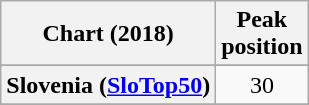<table class="wikitable sortable plainrowheaders" style="text-align:center">
<tr>
<th>Chart (2018)</th>
<th>Peak<br>position</th>
</tr>
<tr>
</tr>
<tr>
</tr>
<tr>
</tr>
<tr>
</tr>
<tr>
</tr>
<tr>
</tr>
<tr>
</tr>
<tr>
</tr>
<tr>
</tr>
<tr>
<th scope="row">Slovenia (<a href='#'>SloTop50</a>)</th>
<td>30</td>
</tr>
<tr>
</tr>
<tr>
</tr>
</table>
